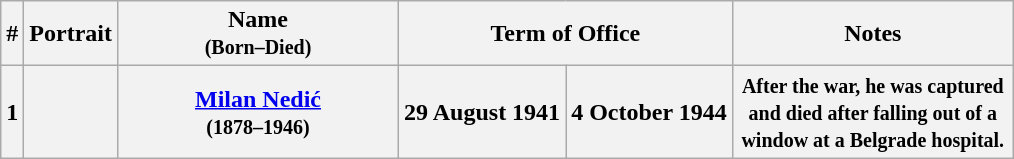<table class="wikitable" style="text-align:center">
<tr ->
<th>#</th>
<th>Portrait</th>
<th width=180>Name<br><small>(Born–Died)</small></th>
<th colspan=2>Term of Office</th>
<th width=180>Notes</th>
</tr>
<tr ->
<th>1</th>
<th></th>
<th><a href='#'>Milan Nedić</a><br><small>(1878–1946)</small></th>
<th>29 August 1941</th>
<th>4 October 1944</th>
<th><small>After the war, he was captured and died after falling out of a window at a Belgrade hospital.</small></th>
</tr>
</table>
